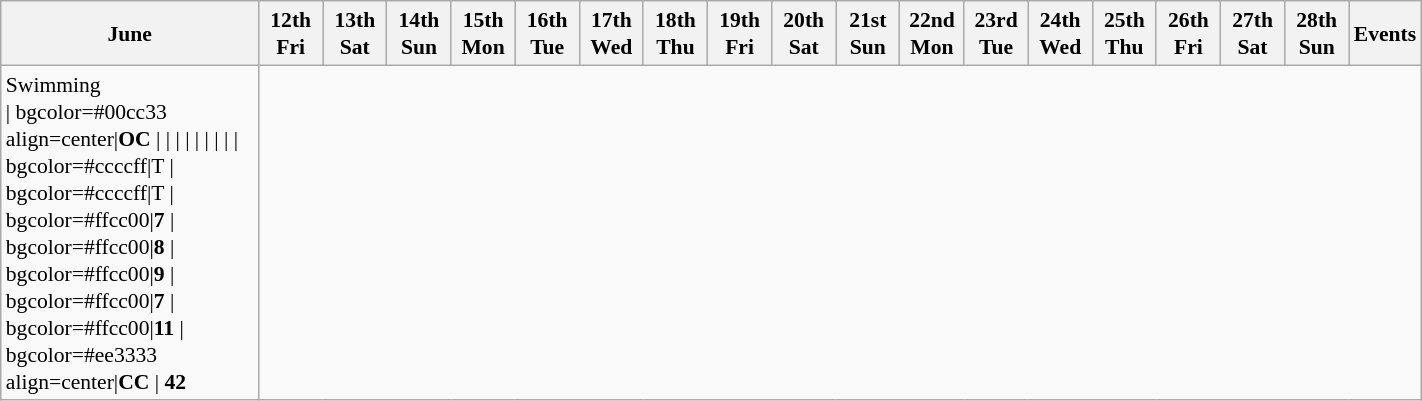<table class="wikitable" style="margin:0.9em auto; font-size:90%; line-height:1.25em; width:75%;">
<tr>
<th colspan=2>June</th>
<th style="width:2.5em">12th<br>Fri</th>
<th style="width:2.5em">13th<br>Sat</th>
<th style="width:2.5em">14th<br>Sun</th>
<th style="width:2.5em">15th<br>Mon</th>
<th style="width:2.5em">16th<br>Tue</th>
<th style="width:2.5em">17th<br>Wed</th>
<th style="width:2.5em">18th<br>Thu</th>
<th style="width:2.5em">19th<br>Fri</th>
<th style="width:2.5em">20th<br>Sat</th>
<th style="width:2.5em">21st<br>Sun</th>
<th style="width:2.5em">22nd<br>Mon</th>
<th style="width:2.5em">23rd<br>Tue</th>
<th style="width:2.5em">24th<br>Wed</th>
<th style="width:2.5em">25th<br>Thu</th>
<th style="width:2.5em">26th<br>Fri</th>
<th style="width:2.5em">27th<br>Sat</th>
<th style="width:2.5em">28th<br>Sun</th>
<th>Events</th>
</tr>
<tr align="center">
<td colspan=2 align="left"> Swimming<br>| bgcolor=#00cc33 align=center|<strong>OC</strong>
| 
| 
| 
| 
| 
| 
| 
| 
| bgcolor=#ccccff|T
| bgcolor=#ccccff|T
| bgcolor=#ffcc00|<strong>7</strong>
| bgcolor=#ffcc00|<strong>8</strong>
| bgcolor=#ffcc00|<strong>9</strong>
| bgcolor=#ffcc00|<strong>7</strong>
| bgcolor=#ffcc00|<strong>11</strong>
| bgcolor=#ee3333 align=center|<strong>CC</strong>
| <strong>42</strong></td>
</tr>
</table>
